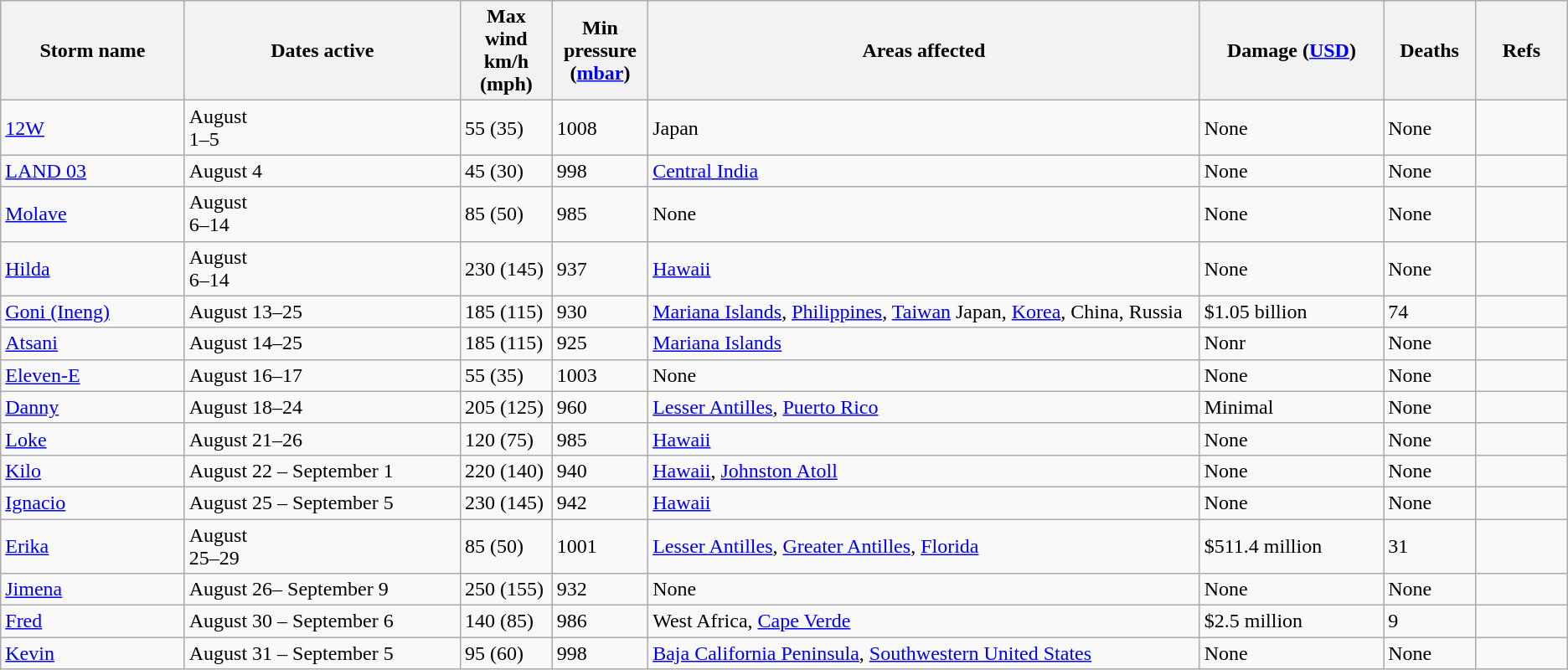<table class="wikitable sortable">
<tr>
<th width="10%"><strong>Storm name</strong></th>
<th width="15%"><strong>Dates active</strong></th>
<th width="5%"><strong>Max wind km/h (mph)</strong></th>
<th width="5%"><strong>Min pressure (<a href='#'>mbar</a>)</strong></th>
<th width="30%"><strong>Areas affected</strong></th>
<th width="10%"><strong>Damage (<a href='#'>USD</a>)</strong></th>
<th width="5%"><strong>Deaths</strong></th>
<th width="5%"><strong>Refs</strong></th>
</tr>
<tr>
<td><a href='#'>12W</a></td>
<td>August<br>1–5</td>
<td>55 (35)</td>
<td>1008</td>
<td>Japan</td>
<td>None</td>
<td>None</td>
<td></td>
</tr>
<tr>
<td><a href='#'>LAND 03</a></td>
<td>August 4</td>
<td>45 (30)</td>
<td>998</td>
<td><a href='#'>Central India</a></td>
<td>None</td>
<td>None</td>
<td></td>
</tr>
<tr>
<td><a href='#'>Molave</a></td>
<td>August<br>6–14</td>
<td>85 (50)</td>
<td>985</td>
<td>None</td>
<td>None</td>
<td>None</td>
<td></td>
</tr>
<tr>
<td><a href='#'>Hilda</a></td>
<td>August<br>6–14</td>
<td>230 (145)</td>
<td>937</td>
<td><a href='#'>Hawaii</a></td>
<td>None</td>
<td>None</td>
<td></td>
</tr>
<tr>
<td><a href='#'>Goni (Ineng)</a></td>
<td>August 13–25</td>
<td>185 (115)</td>
<td>930</td>
<td><a href='#'>Mariana Islands</a>, <a href='#'>Philippines</a>, <a href='#'>Taiwan</a> Japan, <a href='#'>Korea</a>, China, Russia</td>
<td>$1.05 billion</td>
<td>74</td>
<td></td>
</tr>
<tr>
<td><a href='#'>Atsani</a></td>
<td>August 14–25</td>
<td>185 (115)</td>
<td>925</td>
<td><a href='#'>Mariana Islands</a></td>
<td>Nonr</td>
<td>None</td>
<td></td>
</tr>
<tr>
<td><a href='#'>Eleven-E</a></td>
<td>August 16–17</td>
<td>55 (35)</td>
<td>1003</td>
<td>None</td>
<td>None</td>
<td>None</td>
<td></td>
</tr>
<tr>
<td><a href='#'>Danny</a></td>
<td>August 18–24</td>
<td>205 (125)</td>
<td>960</td>
<td><a href='#'>Lesser Antilles</a>, <a href='#'>Puerto Rico</a></td>
<td>Minimal</td>
<td>None</td>
<td></td>
</tr>
<tr>
<td><a href='#'>Loke</a></td>
<td>August 21–26</td>
<td>120 (75)</td>
<td>985</td>
<td><a href='#'>Hawaii</a></td>
<td>None</td>
<td>None</td>
<td></td>
</tr>
<tr>
<td><a href='#'>Kilo</a></td>
<td>August 22 – September 1</td>
<td>220 (140)</td>
<td>940</td>
<td><a href='#'>Hawaii</a>, <a href='#'>Johnston Atoll</a></td>
<td>None</td>
<td>None</td>
<td></td>
</tr>
<tr>
<td><a href='#'>Ignacio</a></td>
<td>August 25 – September 5</td>
<td>230 (145)</td>
<td>942</td>
<td><a href='#'>Hawaii</a></td>
<td>None</td>
<td>None</td>
<td></td>
</tr>
<tr>
<td><a href='#'>Erika</a></td>
<td>August<br>25–29</td>
<td>85 (50)</td>
<td>1001</td>
<td><a href='#'>Lesser Antilles</a>, <a href='#'>Greater Antilles</a>, <a href='#'>Florida</a></td>
<td>$511.4 million</td>
<td>31</td>
<td></td>
</tr>
<tr>
<td><a href='#'>Jimena</a></td>
<td>August 26– September 9</td>
<td>250 (155)</td>
<td>932</td>
<td>None</td>
<td>None</td>
<td>None</td>
<td></td>
</tr>
<tr>
<td><a href='#'>Fred</a></td>
<td>August 30 – September 6</td>
<td>140 (85)</td>
<td>986</td>
<td>West Africa, <a href='#'>Cape Verde</a></td>
<td>$2.5 million</td>
<td>9</td>
<td></td>
</tr>
<tr>
<td><a href='#'>Kevin</a></td>
<td>August 31 – September 5</td>
<td>95 (60)</td>
<td>998</td>
<td><a href='#'>Baja California Peninsula</a>, <a href='#'>Southwestern United States</a></td>
<td>None</td>
<td>None</td>
<td></td>
</tr>
</table>
